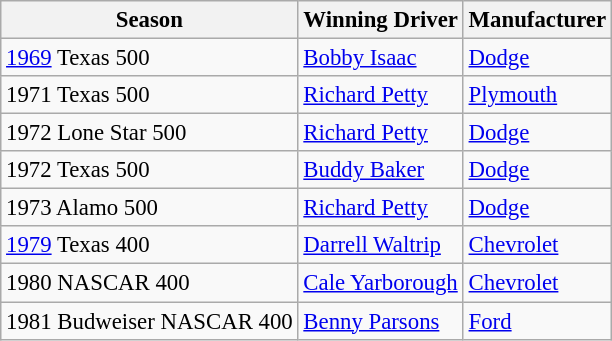<table class="wikitable" style="font-size: 95%;">
<tr>
<th>Season</th>
<th>Winning Driver</th>
<th>Manufacturer</th>
</tr>
<tr>
<td><a href='#'>1969</a> Texas 500</td>
<td><a href='#'>Bobby Isaac</a></td>
<td><a href='#'>Dodge</a></td>
</tr>
<tr>
<td>1971 Texas 500</td>
<td><a href='#'>Richard Petty</a></td>
<td><a href='#'>Plymouth</a></td>
</tr>
<tr>
<td>1972 Lone Star 500</td>
<td><a href='#'>Richard Petty</a></td>
<td><a href='#'>Dodge</a></td>
</tr>
<tr>
<td>1972 Texas 500</td>
<td><a href='#'>Buddy Baker</a></td>
<td><a href='#'>Dodge</a></td>
</tr>
<tr>
<td>1973 Alamo 500</td>
<td><a href='#'>Richard Petty</a></td>
<td><a href='#'>Dodge</a></td>
</tr>
<tr>
<td><a href='#'>1979</a> Texas 400</td>
<td><a href='#'>Darrell Waltrip</a></td>
<td><a href='#'>Chevrolet</a></td>
</tr>
<tr>
<td>1980 NASCAR 400</td>
<td><a href='#'>Cale Yarborough</a></td>
<td><a href='#'>Chevrolet</a></td>
</tr>
<tr>
<td>1981 Budweiser NASCAR 400</td>
<td><a href='#'>Benny Parsons</a></td>
<td><a href='#'>Ford</a></td>
</tr>
</table>
